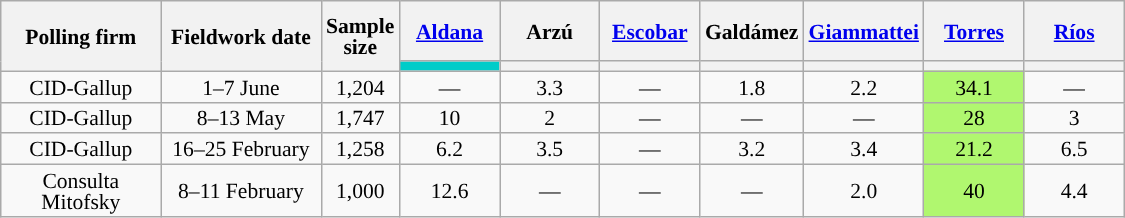<table class="wikitable sortable" style="text-align:center;font-size:90%;line-height:14px;">
<tr style="height:40px;">
<th style="width:100px;" rowspan="2">Polling firm</th>
<th style="width:100px;" rowspan="2">Fieldwork date</th>
<th style="width:30px;" rowspan="2">Sample size</th>
<th class="unsortable" style="width:60px;"><a href='#'>Aldana</a><br></th>
<th class="unsortable" style="width:60px;">Arzú<br></th>
<th class="unsortable" style="width:60px;"><a href='#'>Escobar</a><br></th>
<th class="unsortable" style="width:60px;">Galdámez<br></th>
<th class="unsortable" style="width:60px;"><a href='#'>Giammattei</a><br></th>
<th class="unsortable" style="width:60px;"><a href='#'>Torres</a><br></th>
<th class="unsortable" style="width:60px;"><a href='#'>Ríos</a><br></th>
</tr>
<tr>
<th style="background:#00CCC9;"></th>
<th style="background:"></th>
<th style="background:"></th>
<th style="background:"></th>
<th style="background:"></th>
<th style="background:"></th>
<th style="background:"></th>
</tr>
<tr>
<td>CID-Gallup</td>
<td>1–7 June</td>
<td>1,204</td>
<td>—</td>
<td>3.3</td>
<td>—</td>
<td>1.8</td>
<td>2.2</td>
<td style="background:#b0f76f;">34.1</td>
<td>—</td>
</tr>
<tr>
<td>CID-Gallup</td>
<td>8–13 May</td>
<td>1,747</td>
<td>10</td>
<td>2</td>
<td>—</td>
<td>—</td>
<td>—</td>
<td style="background:#b0f76f;">28</td>
<td>3</td>
</tr>
<tr>
<td>CID-Gallup</td>
<td>16–25 February</td>
<td>1,258</td>
<td>6.2</td>
<td>3.5</td>
<td>—</td>
<td>3.2</td>
<td>3.4</td>
<td style="background:#b0f76f;">21.2</td>
<td>6.5</td>
</tr>
<tr>
<td>Consulta Mitofsky</td>
<td>8–11 February</td>
<td>1,000</td>
<td>12.6</td>
<td>—</td>
<td>—</td>
<td>—</td>
<td>2.0</td>
<td style="background:#b0f76f;">40</td>
<td>4.4</td>
</tr>
</table>
